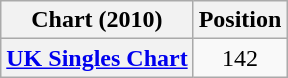<table class="wikitable plainrowheaders sortable" style="text-align:center;">
<tr>
<th scope="col">Chart (2010)</th>
<th scope="col">Position</th>
</tr>
<tr>
<th scope="row"><a href='#'>UK Singles Chart</a></th>
<td>142</td>
</tr>
</table>
